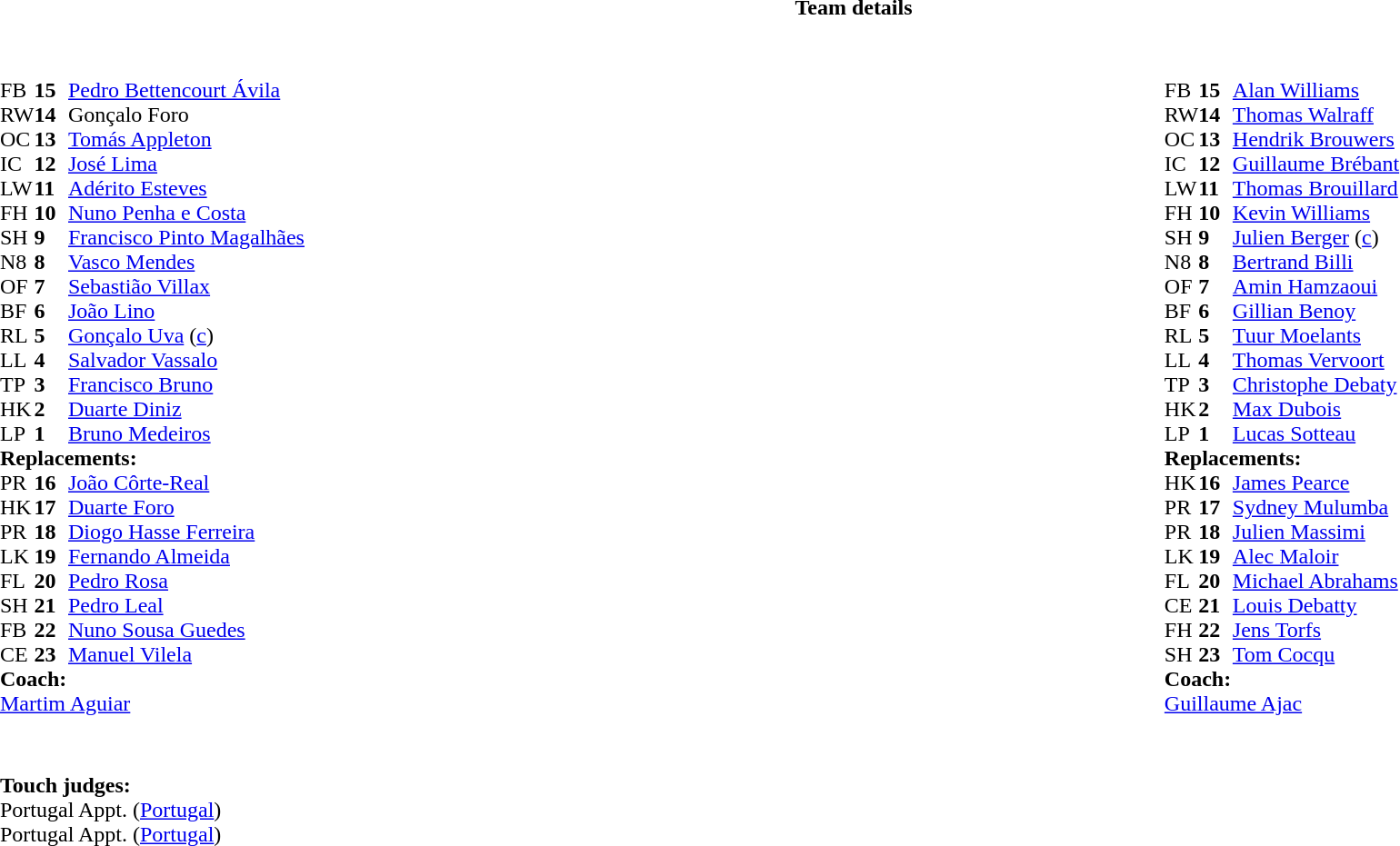<table border="0" width="100%" class="collapsible collapsed">
<tr>
<th>Team details</th>
</tr>
<tr>
<td><br><table width="100%">
<tr>
<td valign="top" width="50%"><br><table style="font-size: 100%" cellspacing="0" cellpadding="0">
<tr>
<th width="25"></th>
<th width="25"></th>
</tr>
<tr>
<td>FB</td>
<td><strong>15</strong></td>
<td><a href='#'>Pedro Bettencourt Ávila</a></td>
</tr>
<tr>
<td>RW</td>
<td><strong>14</strong></td>
<td>Gonçalo Foro</td>
</tr>
<tr>
<td>OC</td>
<td><strong>13</strong></td>
<td><a href='#'>Tomás Appleton</a></td>
</tr>
<tr>
<td>IC</td>
<td><strong>12</strong></td>
<td><a href='#'>José Lima</a></td>
</tr>
<tr>
<td>LW</td>
<td><strong>11</strong></td>
<td><a href='#'>Adérito Esteves</a></td>
</tr>
<tr>
<td>FH</td>
<td><strong>10</strong></td>
<td><a href='#'>Nuno Penha e Costa</a></td>
</tr>
<tr>
<td>SH</td>
<td><strong>9</strong></td>
<td><a href='#'>Francisco Pinto Magalhães</a></td>
</tr>
<tr>
<td>N8</td>
<td><strong>8</strong></td>
<td><a href='#'>Vasco Mendes</a></td>
</tr>
<tr>
<td>OF</td>
<td><strong>7</strong></td>
<td><a href='#'>Sebastião Villax</a></td>
</tr>
<tr>
<td>BF</td>
<td><strong>6</strong></td>
<td><a href='#'>João Lino</a></td>
</tr>
<tr>
<td>RL</td>
<td><strong>5</strong></td>
<td><a href='#'>Gonçalo Uva</a> (<a href='#'>c</a>)</td>
</tr>
<tr>
<td>LL</td>
<td><strong>4</strong></td>
<td><a href='#'>Salvador Vassalo</a></td>
</tr>
<tr>
<td>TP</td>
<td><strong>3</strong></td>
<td><a href='#'>Francisco Bruno</a></td>
</tr>
<tr>
<td>HK</td>
<td><strong>2</strong></td>
<td><a href='#'>Duarte Diniz</a></td>
</tr>
<tr>
<td>LP</td>
<td><strong>1</strong></td>
<td><a href='#'>Bruno Medeiros</a></td>
</tr>
<tr>
<td colspan=3><strong>Replacements:</strong></td>
</tr>
<tr>
<td>PR</td>
<td><strong>16</strong></td>
<td><a href='#'>João Côrte-Real</a></td>
</tr>
<tr>
<td>HK</td>
<td><strong>17</strong></td>
<td><a href='#'>Duarte Foro</a></td>
</tr>
<tr>
<td>PR</td>
<td><strong>18</strong></td>
<td><a href='#'>Diogo Hasse Ferreira</a></td>
</tr>
<tr>
<td>LK</td>
<td><strong>19</strong></td>
<td><a href='#'>Fernando Almeida</a></td>
</tr>
<tr>
<td>FL</td>
<td><strong>20</strong></td>
<td><a href='#'>Pedro Rosa</a></td>
</tr>
<tr>
<td>SH</td>
<td><strong>21</strong></td>
<td><a href='#'>Pedro Leal</a></td>
</tr>
<tr>
<td>FB</td>
<td><strong>22</strong></td>
<td><a href='#'>Nuno Sousa Guedes</a></td>
</tr>
<tr>
<td>CE</td>
<td><strong>23</strong></td>
<td><a href='#'>Manuel Vilela</a></td>
</tr>
<tr>
<td colspan=3><strong>Coach:</strong></td>
</tr>
<tr>
<td colspan="4"> <a href='#'>Martim Aguiar</a></td>
</tr>
</table>
</td>
<td valign="top" width="50%"><br><table style="font-size: 100%" cellspacing="0" cellpadding="0" align="center">
<tr>
<th width="25"></th>
<th width="25"></th>
</tr>
<tr>
<td>FB</td>
<td><strong>15</strong></td>
<td><a href='#'>Alan Williams</a></td>
</tr>
<tr>
<td>RW</td>
<td><strong>14</strong></td>
<td><a href='#'>Thomas Walraff</a></td>
</tr>
<tr>
<td>OC</td>
<td><strong>13</strong></td>
<td><a href='#'>Hendrik Brouwers</a></td>
</tr>
<tr>
<td>IC</td>
<td><strong>12</strong></td>
<td><a href='#'>Guillaume Brébant</a></td>
</tr>
<tr>
<td>LW</td>
<td><strong>11</strong></td>
<td><a href='#'>Thomas Brouillard</a></td>
</tr>
<tr>
<td>FH</td>
<td><strong>10</strong></td>
<td><a href='#'>Kevin Williams</a></td>
</tr>
<tr>
<td>SH</td>
<td><strong>9</strong></td>
<td><a href='#'>Julien Berger</a> (<a href='#'>c</a>)</td>
</tr>
<tr>
<td>N8</td>
<td><strong>8</strong></td>
<td><a href='#'>Bertrand Billi</a></td>
</tr>
<tr>
<td>OF</td>
<td><strong>7</strong></td>
<td><a href='#'>Amin Hamzaoui</a></td>
</tr>
<tr>
<td>BF</td>
<td><strong>6</strong></td>
<td><a href='#'>Gillian Benoy</a></td>
</tr>
<tr>
<td>RL</td>
<td><strong>5</strong></td>
<td><a href='#'>Tuur Moelants</a></td>
</tr>
<tr>
<td>LL</td>
<td><strong>4</strong></td>
<td><a href='#'>Thomas Vervoort</a></td>
</tr>
<tr>
<td>TP</td>
<td><strong>3</strong></td>
<td><a href='#'>Christophe Debaty</a></td>
</tr>
<tr>
<td>HK</td>
<td><strong>2</strong></td>
<td><a href='#'>Max Dubois</a></td>
</tr>
<tr>
<td>LP</td>
<td><strong>1</strong></td>
<td><a href='#'>Lucas Sotteau</a></td>
</tr>
<tr>
<td colspan=3><strong>Replacements:</strong></td>
</tr>
<tr>
<td>HK</td>
<td><strong>16</strong></td>
<td><a href='#'>James Pearce</a></td>
</tr>
<tr>
<td>PR</td>
<td><strong>17</strong></td>
<td><a href='#'>Sydney Mulumba</a></td>
</tr>
<tr>
<td>PR</td>
<td><strong>18</strong></td>
<td><a href='#'>Julien Massimi</a></td>
</tr>
<tr>
<td>LK</td>
<td><strong>19</strong></td>
<td><a href='#'>Alec Maloir</a></td>
</tr>
<tr>
<td>FL</td>
<td><strong>20</strong></td>
<td><a href='#'>Michael Abrahams</a></td>
</tr>
<tr>
<td>CE</td>
<td><strong>21</strong></td>
<td><a href='#'>Louis Debatty</a></td>
</tr>
<tr>
<td>FH</td>
<td><strong>22</strong></td>
<td><a href='#'>Jens Torfs</a></td>
</tr>
<tr>
<td>SH</td>
<td><strong>23</strong></td>
<td><a href='#'>Tom Cocqu</a></td>
</tr>
<tr>
<td colspan=3><strong>Coach:</strong></td>
</tr>
<tr>
<td colspan="4"> <a href='#'>Guillaume Ajac</a></td>
</tr>
</table>
</td>
</tr>
</table>
<table width=100% style="font-size: 100%">
<tr>
<td><br><br><strong>Touch judges:</strong>
<br>Portugal Appt. (<a href='#'>Portugal</a>)
<br>Portugal Appt. (<a href='#'>Portugal</a>)</td>
</tr>
</table>
</td>
</tr>
</table>
